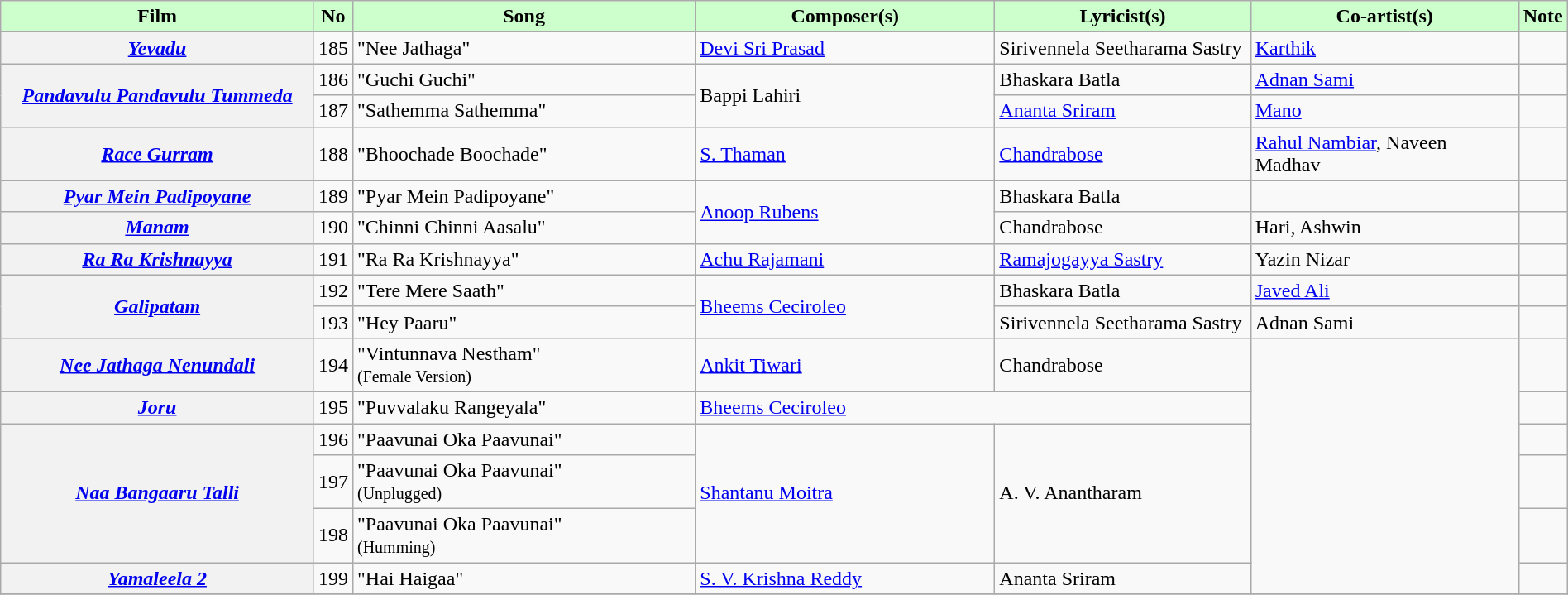<table class="wikitable plainrowheaders" width="100%" "textcolor:#000;">
<tr style="background:#cfc; text-align:center;">
<td scope="col" width=21%><strong>Film</strong></td>
<td><strong>No</strong></td>
<td scope="col" width=23%><strong>Song</strong></td>
<td scope="col" width=20%><strong>Composer(s)</strong></td>
<td scope="col" width=17%><strong>Lyricist(s)</strong></td>
<td scope="col" width=18%><strong>Co-artist(s)</strong></td>
<td><strong>Note</strong></td>
</tr>
<tr>
<th><em><a href='#'>Yevadu</a></em></th>
<td>185</td>
<td>"Nee Jathaga"</td>
<td><a href='#'>Devi Sri Prasad</a></td>
<td>Sirivennela Seetharama Sastry</td>
<td><a href='#'>Karthik</a></td>
<td></td>
</tr>
<tr>
<th rowspan="2"><em><a href='#'>Pandavulu Pandavulu Tummeda</a></em></th>
<td>186</td>
<td>"Guchi Guchi"</td>
<td rowspan="2">Bappi Lahiri</td>
<td>Bhaskara Batla</td>
<td><a href='#'>Adnan Sami</a></td>
<td></td>
</tr>
<tr>
<td>187</td>
<td>"Sathemma Sathemma"</td>
<td><a href='#'>Ananta Sriram</a></td>
<td><a href='#'>Mano</a></td>
<td></td>
</tr>
<tr>
<th><em><a href='#'>Race Gurram</a></em></th>
<td>188</td>
<td>"Bhoochade Boochade"</td>
<td><a href='#'>S. Thaman</a></td>
<td><a href='#'>Chandrabose</a></td>
<td><a href='#'>Rahul Nambiar</a>, Naveen Madhav</td>
<td></td>
</tr>
<tr>
<th><em><a href='#'>Pyar Mein Padipoyane</a></em></th>
<td>189</td>
<td>"Pyar Mein Padipoyane"</td>
<td rowspan="2"><a href='#'>Anoop Rubens</a></td>
<td>Bhaskara Batla</td>
<td></td>
<td></td>
</tr>
<tr>
<th><em><a href='#'>Manam</a></em></th>
<td>190</td>
<td>"Chinni Chinni Aasalu"</td>
<td>Chandrabose</td>
<td>Hari, Ashwin</td>
<td></td>
</tr>
<tr>
<th><em><a href='#'>Ra Ra Krishnayya</a></em></th>
<td>191</td>
<td>"Ra Ra Krishnayya"</td>
<td><a href='#'>Achu Rajamani</a></td>
<td><a href='#'>Ramajogayya Sastry</a></td>
<td>Yazin Nizar</td>
<td></td>
</tr>
<tr>
<th rowspan="2"><em><a href='#'>Galipatam</a></em></th>
<td>192</td>
<td>"Tere Mere Saath"</td>
<td rowspan="2"><a href='#'>Bheems Ceciroleo</a></td>
<td>Bhaskara Batla</td>
<td><a href='#'>Javed Ali</a></td>
<td></td>
</tr>
<tr>
<td>193</td>
<td>"Hey Paaru"</td>
<td>Sirivennela Seetharama Sastry</td>
<td>Adnan Sami</td>
<td></td>
</tr>
<tr>
<th><em><a href='#'>Nee Jathaga Nenundali</a></em></th>
<td>194</td>
<td>"Vintunnava Nestham"<br><small>(Female Version)</small></td>
<td><a href='#'>Ankit Tiwari</a></td>
<td>Chandrabose</td>
<td rowspan="6"></td>
<td></td>
</tr>
<tr>
<th><em><a href='#'>Joru</a></em></th>
<td>195</td>
<td>"Puvvalaku Rangeyala"</td>
<td colspan="2"><a href='#'>Bheems Ceciroleo</a></td>
<td></td>
</tr>
<tr>
<th rowspan="3"><em><a href='#'>Naa Bangaaru Talli</a></em></th>
<td>196</td>
<td>"Paavunai Oka Paavunai"</td>
<td rowspan="3"><a href='#'>Shantanu Moitra</a></td>
<td rowspan="3">A. V. Anantharam</td>
<td></td>
</tr>
<tr>
<td>197</td>
<td>"Paavunai Oka Paavunai"<br><small>(Unplugged)</small></td>
<td></td>
</tr>
<tr>
<td>198</td>
<td>"Paavunai Oka Paavunai"<br><small>(Humming)</small></td>
<td></td>
</tr>
<tr>
<th><em><a href='#'>Yamaleela 2</a></em></th>
<td>199</td>
<td>"Hai Haigaa"</td>
<td><a href='#'>S. V. Krishna Reddy</a></td>
<td>Ananta Sriram</td>
<td></td>
</tr>
<tr>
</tr>
</table>
